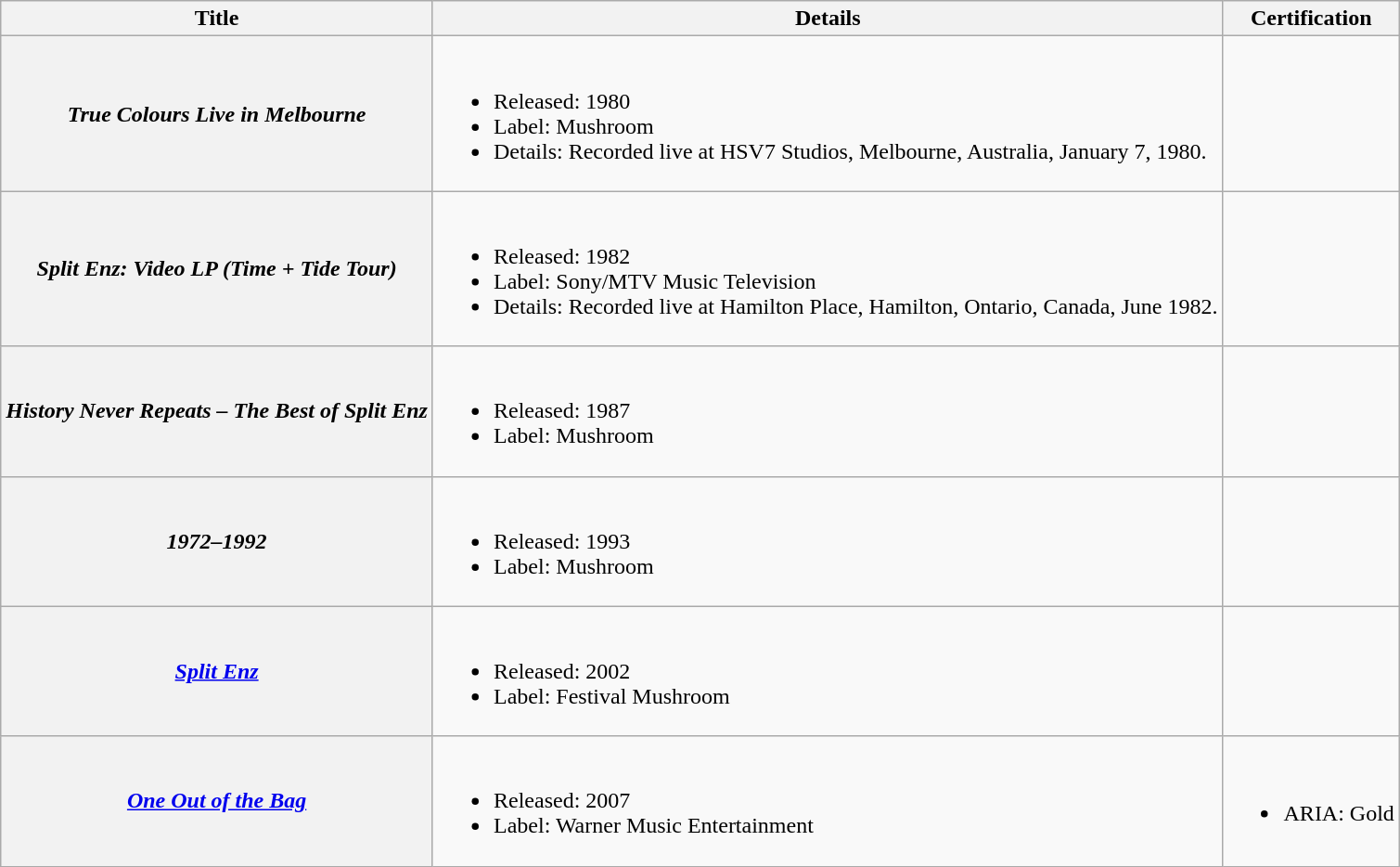<table class="wikitable plainrowheaders">
<tr>
<th scope="col">Title</th>
<th scope="col">Details</th>
<th scope="col">Certification</th>
</tr>
<tr>
<th scope="row"><em>True Colours Live in Melbourne</em></th>
<td><br><ul><li>Released: 1980</li><li>Label: Mushroom</li><li>Details: Recorded live at HSV7 Studios, Melbourne, Australia, January 7, 1980.</li></ul></td>
<td></td>
</tr>
<tr>
<th scope="row"><em>Split Enz: Video LP (Time + Tide Tour)</em></th>
<td><br><ul><li>Released: 1982</li><li>Label: Sony/MTV Music Television</li><li>Details: Recorded live at Hamilton Place, Hamilton, Ontario, Canada, June 1982.</li></ul></td>
<td></td>
</tr>
<tr>
<th scope="row"><em>History Never Repeats – The Best of Split Enz</em></th>
<td><br><ul><li>Released: 1987</li><li>Label: Mushroom</li></ul></td>
<td></td>
</tr>
<tr>
<th scope="row"><em>1972–1992</em></th>
<td><br><ul><li>Released: 1993</li><li>Label: Mushroom</li></ul></td>
<td></td>
</tr>
<tr>
<th scope="row"><em><a href='#'>Split Enz</a></em></th>
<td><br><ul><li>Released: 2002</li><li>Label: Festival Mushroom</li></ul></td>
<td></td>
</tr>
<tr>
<th scope="row"><em><a href='#'>One Out of the Bag</a></em></th>
<td><br><ul><li>Released: 2007</li><li>Label: Warner Music Entertainment</li></ul></td>
<td><br><ul><li>ARIA: Gold</li></ul></td>
</tr>
</table>
